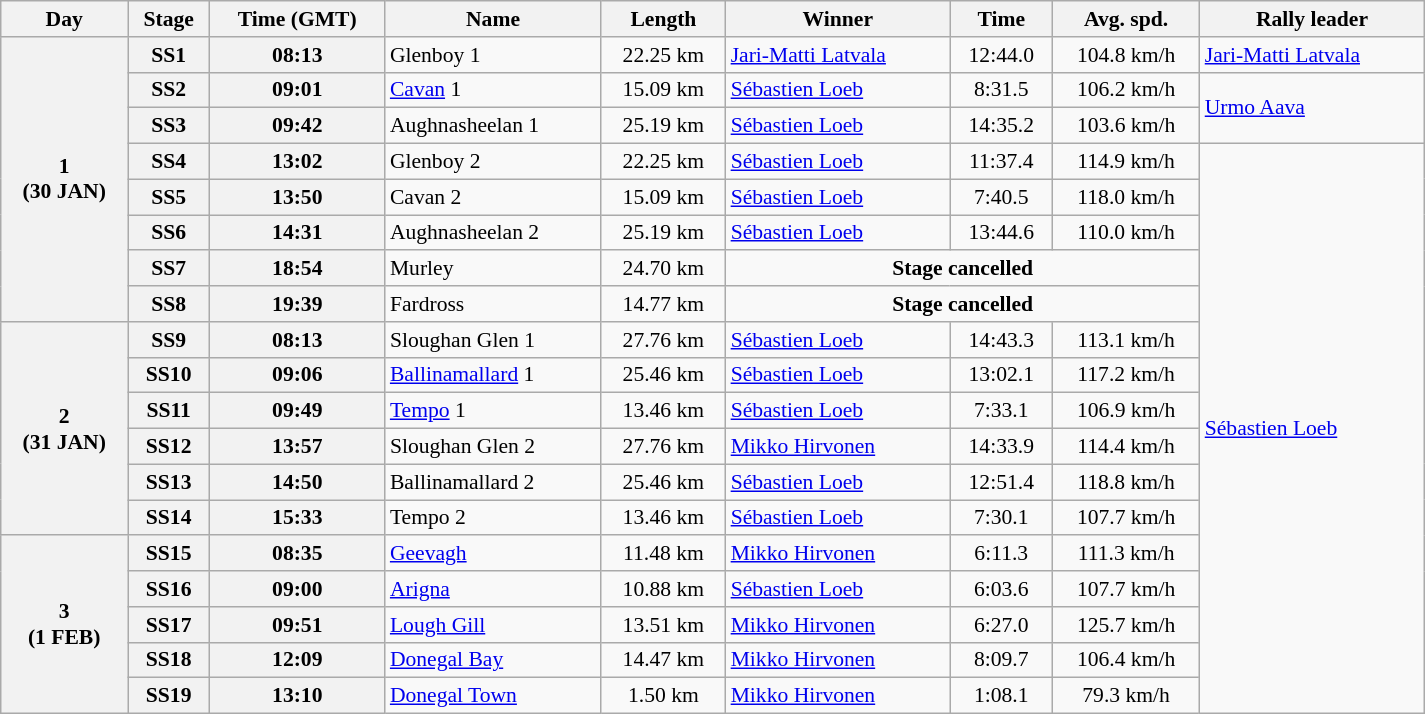<table class="wikitable" width=100% style="text-align: center; font-size: 90%; max-width: 950px;">
<tr>
<th>Day</th>
<th>Stage</th>
<th>Time (GMT)</th>
<th>Name</th>
<th>Length</th>
<th>Winner</th>
<th>Time</th>
<th>Avg. spd.</th>
<th>Rally leader</th>
</tr>
<tr>
<th rowspan="8">1<br>(30 JAN)</th>
<th>SS1</th>
<th>08:13</th>
<td align=left> Glenboy 1</td>
<td>22.25 km</td>
<td align=left> <a href='#'>Jari-Matti Latvala</a></td>
<td>12:44.0</td>
<td>104.8 km/h</td>
<td align=left> <a href='#'>Jari-Matti Latvala</a></td>
</tr>
<tr>
<th>SS2</th>
<th>09:01</th>
<td align=left> <a href='#'>Cavan</a> 1</td>
<td>15.09 km</td>
<td align=left> <a href='#'>Sébastien Loeb</a></td>
<td>8:31.5</td>
<td>106.2 km/h</td>
<td align=left rowspan=2> <a href='#'>Urmo Aava</a></td>
</tr>
<tr>
<th>SS3</th>
<th>09:42</th>
<td align=left> Aughnasheelan 1</td>
<td>25.19 km</td>
<td align=left> <a href='#'>Sébastien Loeb</a></td>
<td>14:35.2</td>
<td>103.6 km/h</td>
</tr>
<tr>
<th>SS4</th>
<th>13:02</th>
<td align=left> Glenboy 2</td>
<td>22.25 km</td>
<td align=left> <a href='#'>Sébastien Loeb</a></td>
<td>11:37.4</td>
<td>114.9 km/h</td>
<td align=left rowspan=16> <a href='#'>Sébastien Loeb</a></td>
</tr>
<tr>
<th>SS5</th>
<th>13:50</th>
<td align=left> Cavan 2</td>
<td>15.09 km</td>
<td align=left> <a href='#'>Sébastien Loeb</a></td>
<td>7:40.5</td>
<td>118.0 km/h</td>
</tr>
<tr>
<th>SS6</th>
<th>14:31</th>
<td align=left> Aughnasheelan 2</td>
<td>25.19 km</td>
<td align=left> <a href='#'>Sébastien Loeb</a></td>
<td>13:44.6</td>
<td>110.0 km/h</td>
</tr>
<tr>
<th>SS7</th>
<th>18:54</th>
<td align=left> Murley</td>
<td>24.70 km</td>
<td colspan=3 align=center><strong>Stage cancelled</strong></td>
</tr>
<tr>
<th>SS8</th>
<th>19:39</th>
<td align=left> Fardross</td>
<td>14.77 km</td>
<td colspan=3 align=center><strong>Stage cancelled</strong></td>
</tr>
<tr>
<th rowspan="6">2<br>(31 JAN)</th>
<th>SS9</th>
<th>08:13</th>
<td align=left> Sloughan Glen 1</td>
<td>27.76 km</td>
<td align=left> <a href='#'>Sébastien Loeb</a></td>
<td>14:43.3</td>
<td>113.1 km/h</td>
</tr>
<tr>
<th>SS10</th>
<th>09:06</th>
<td align=left> <a href='#'>Ballinamallard</a> 1</td>
<td>25.46 km</td>
<td align=left> <a href='#'>Sébastien Loeb</a></td>
<td>13:02.1</td>
<td>117.2 km/h</td>
</tr>
<tr>
<th>SS11</th>
<th>09:49</th>
<td align=left> <a href='#'>Tempo</a> 1</td>
<td>13.46 km</td>
<td align=left> <a href='#'>Sébastien Loeb</a></td>
<td>7:33.1</td>
<td>106.9 km/h</td>
</tr>
<tr>
<th>SS12</th>
<th>13:57</th>
<td align=left> Sloughan Glen 2</td>
<td>27.76 km</td>
<td align=left> <a href='#'>Mikko Hirvonen</a></td>
<td>14:33.9</td>
<td>114.4 km/h</td>
</tr>
<tr>
<th>SS13</th>
<th>14:50</th>
<td align=left> Ballinamallard 2</td>
<td>25.46 km</td>
<td align=left> <a href='#'>Sébastien Loeb</a></td>
<td>12:51.4</td>
<td>118.8 km/h</td>
</tr>
<tr>
<th>SS14</th>
<th>15:33</th>
<td align=left> Tempo 2</td>
<td>13.46 km</td>
<td align=left> <a href='#'>Sébastien Loeb</a></td>
<td>7:30.1</td>
<td>107.7 km/h</td>
</tr>
<tr>
<th rowspan="5">3<br>(1 FEB)</th>
<th>SS15</th>
<th>08:35</th>
<td align=left> <a href='#'>Geevagh</a></td>
<td>11.48 km</td>
<td align=left> <a href='#'>Mikko Hirvonen</a></td>
<td>6:11.3</td>
<td>111.3 km/h</td>
</tr>
<tr>
<th>SS16</th>
<th>09:00</th>
<td align=left> <a href='#'>Arigna</a></td>
<td>10.88 km</td>
<td align=left> <a href='#'>Sébastien Loeb</a></td>
<td>6:03.6</td>
<td>107.7 km/h</td>
</tr>
<tr>
<th>SS17</th>
<th>09:51</th>
<td align=left> <a href='#'>Lough Gill</a></td>
<td>13.51 km</td>
<td align=left> <a href='#'>Mikko Hirvonen</a></td>
<td>6:27.0</td>
<td>125.7 km/h</td>
</tr>
<tr>
<th>SS18</th>
<th>12:09</th>
<td align=left> <a href='#'>Donegal Bay</a></td>
<td>14.47 km</td>
<td align=left> <a href='#'>Mikko Hirvonen</a></td>
<td>8:09.7</td>
<td>106.4 km/h</td>
</tr>
<tr>
<th>SS19</th>
<th>13:10</th>
<td align=left> <a href='#'>Donegal Town</a></td>
<td>1.50 km</td>
<td align=left> <a href='#'>Mikko Hirvonen</a></td>
<td>1:08.1</td>
<td>79.3 km/h</td>
</tr>
</table>
